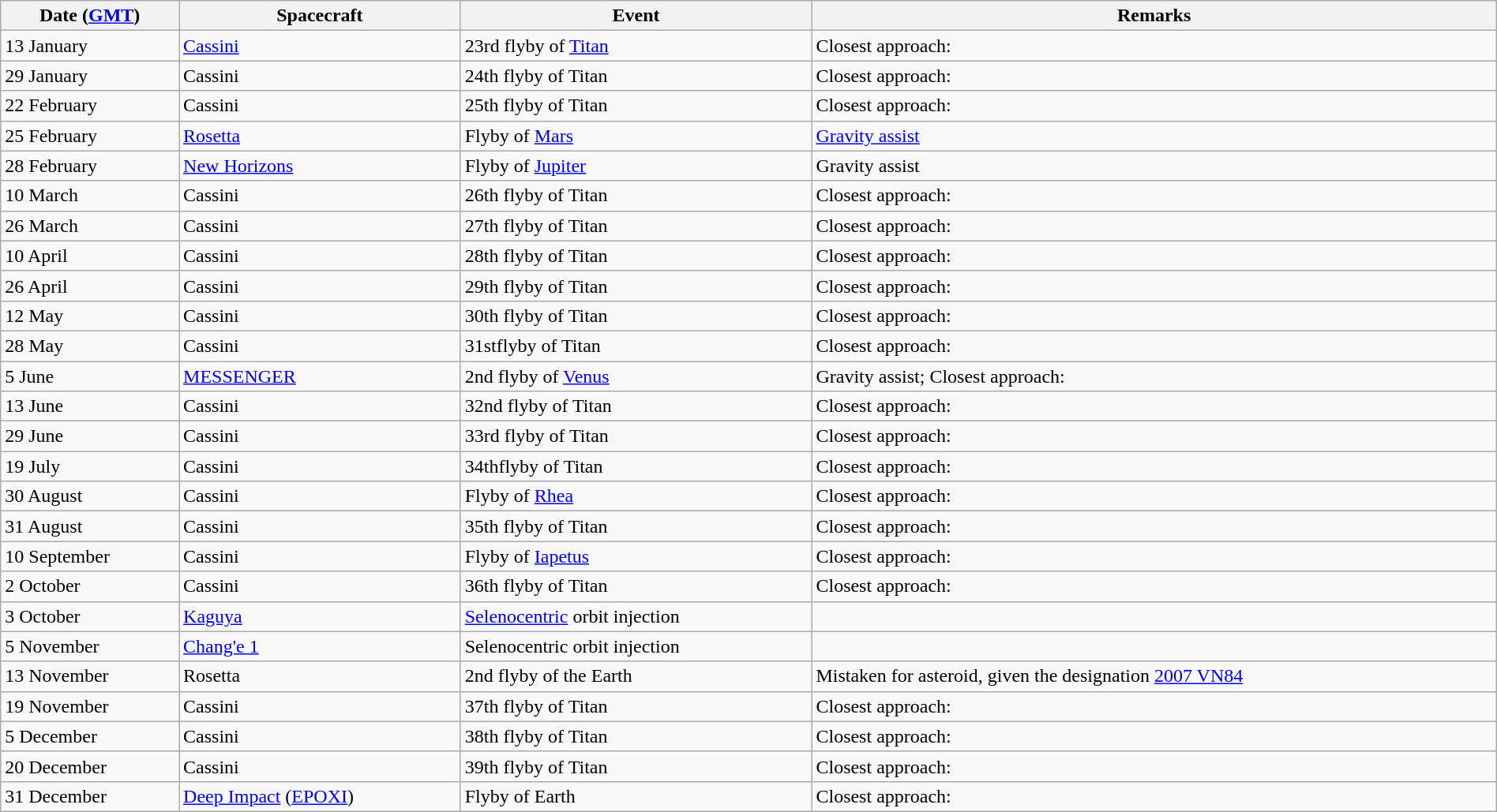<table class="wikitable" style="width:100%;">
<tr>
<th>Date (<a href='#'>GMT</a>)</th>
<th>Spacecraft</th>
<th>Event</th>
<th>Remarks</th>
</tr>
<tr>
<td>13 January</td>
<td><a href='#'>Cassini</a></td>
<td>23rd flyby of <a href='#'>Titan</a></td>
<td>Closest approach: </td>
</tr>
<tr>
<td>29 January</td>
<td>Cassini</td>
<td>24th flyby of Titan</td>
<td>Closest approach: </td>
</tr>
<tr>
<td>22 February</td>
<td>Cassini</td>
<td>25th flyby of Titan</td>
<td>Closest approach: </td>
</tr>
<tr>
<td>25 February</td>
<td><a href='#'>Rosetta</a></td>
<td>Flyby of <a href='#'>Mars</a></td>
<td><a href='#'>Gravity assist</a></td>
</tr>
<tr>
<td>28 February</td>
<td><a href='#'>New Horizons</a></td>
<td>Flyby of <a href='#'>Jupiter</a></td>
<td>Gravity assist</td>
</tr>
<tr>
<td>10 March</td>
<td>Cassini</td>
<td>26th flyby of Titan</td>
<td>Closest approach: </td>
</tr>
<tr>
<td>26 March</td>
<td>Cassini</td>
<td>27th flyby of Titan</td>
<td>Closest approach: </td>
</tr>
<tr>
<td>10 April</td>
<td>Cassini</td>
<td>28th flyby of Titan</td>
<td>Closest approach: </td>
</tr>
<tr>
<td>26 April</td>
<td>Cassini</td>
<td>29th flyby of Titan</td>
<td>Closest approach: </td>
</tr>
<tr>
<td>12 May</td>
<td>Cassini</td>
<td>30th flyby of Titan</td>
<td>Closest approach: </td>
</tr>
<tr>
<td>28 May</td>
<td>Cassini</td>
<td>31stflyby of Titan</td>
<td>Closest approach: </td>
</tr>
<tr>
<td>5 June</td>
<td><a href='#'>MESSENGER</a></td>
<td>2nd flyby of <a href='#'>Venus</a></td>
<td>Gravity assist; Closest approach: </td>
</tr>
<tr>
<td>13 June</td>
<td>Cassini</td>
<td>32nd flyby of Titan</td>
<td>Closest approach: </td>
</tr>
<tr>
<td>29 June</td>
<td>Cassini</td>
<td>33rd flyby of Titan</td>
<td>Closest approach: </td>
</tr>
<tr>
<td>19 July</td>
<td>Cassini</td>
<td>34thflyby of Titan</td>
<td>Closest approach: </td>
</tr>
<tr>
<td>30 August</td>
<td>Cassini</td>
<td>Flyby of <a href='#'>Rhea</a></td>
<td>Closest approach: </td>
</tr>
<tr>
<td>31 August</td>
<td>Cassini</td>
<td>35th flyby of Titan</td>
<td>Closest approach: </td>
</tr>
<tr>
<td>10 September</td>
<td>Cassini</td>
<td>Flyby of <a href='#'>Iapetus</a></td>
<td>Closest approach: </td>
</tr>
<tr>
<td>2 October</td>
<td>Cassini</td>
<td>36th flyby of Titan</td>
<td>Closest approach: </td>
</tr>
<tr>
<td>3 October</td>
<td><a href='#'>Kaguya</a></td>
<td><a href='#'>Selenocentric</a> orbit injection</td>
<td></td>
</tr>
<tr>
<td>5 November</td>
<td><a href='#'>Chang'e 1</a></td>
<td>Selenocentric orbit injection</td>
<td></td>
</tr>
<tr>
<td>13 November</td>
<td>Rosetta</td>
<td>2nd flyby of the Earth</td>
<td>Mistaken for asteroid, given the designation <a href='#'>2007 VN84</a></td>
</tr>
<tr>
<td>19 November</td>
<td>Cassini</td>
<td>37th flyby of Titan</td>
<td>Closest approach: </td>
</tr>
<tr>
<td>5 December</td>
<td>Cassini</td>
<td>38th flyby of Titan</td>
<td>Closest approach: </td>
</tr>
<tr>
<td>20 December</td>
<td>Cassini</td>
<td>39th flyby of Titan</td>
<td>Closest approach: </td>
</tr>
<tr>
<td>31 December</td>
<td><a href='#'>Deep Impact</a> (<a href='#'>EPOXI</a>)</td>
<td>Flyby of Earth</td>
<td>Closest approach: </td>
</tr>
</table>
